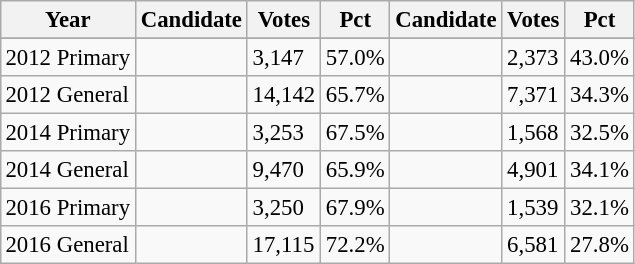<table class="wikitable" style="margin:0.5em ; font-size:95%">
<tr>
<th>Year</th>
<th>Candidate</th>
<th>Votes</th>
<th>Pct</th>
<th>Candidate</th>
<th>Votes</th>
<th>Pct</th>
</tr>
<tr>
</tr>
<tr>
<td>2012 Primary</td>
<td></td>
<td>3,147</td>
<td>57.0%</td>
<td></td>
<td>2,373</td>
<td>43.0%</td>
</tr>
<tr>
<td>2012 General</td>
<td></td>
<td>14,142</td>
<td>65.7%</td>
<td></td>
<td>7,371</td>
<td>34.3%</td>
</tr>
<tr>
<td>2014 Primary</td>
<td></td>
<td>3,253</td>
<td>67.5%</td>
<td></td>
<td>1,568</td>
<td>32.5%</td>
</tr>
<tr>
<td>2014 General</td>
<td></td>
<td>9,470</td>
<td>65.9%</td>
<td></td>
<td>4,901</td>
<td>34.1%</td>
</tr>
<tr>
<td>2016 Primary</td>
<td></td>
<td>3,250</td>
<td>67.9%</td>
<td></td>
<td>1,539</td>
<td>32.1%</td>
</tr>
<tr>
<td>2016 General</td>
<td></td>
<td>17,115</td>
<td>72.2%</td>
<td></td>
<td>6,581</td>
<td>27.8%</td>
</tr>
</table>
